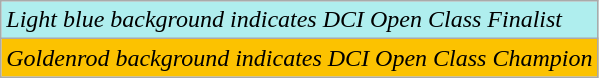<table class="wikitable" style="font-size:100%;">
<tr>
<td style="background-color:#AFEEEE"><em>Light blue background indicates DCI Open Class Finalist</em></td>
</tr>
<tr>
<td style="background-color:#fcc200"><em>Goldenrod background indicates DCI Open Class Champion</em></td>
</tr>
</table>
